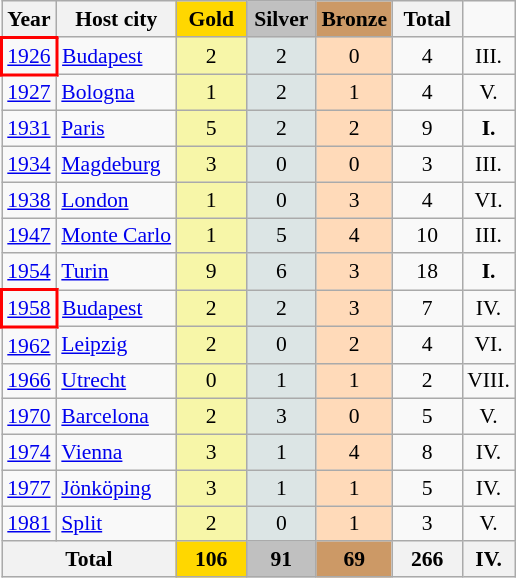<table class="wikitable" style="text-align:center; font-size:90%;">
<tr>
<th>Year</th>
<th>Host city</th>
<td width=40 bgcolor=gold align="center"><strong>Gold</strong></td>
<td width=40 bgcolor=silver align="center"><strong>Silver</strong></td>
<td width=4 bgcolor=#cc9966 align="center"><strong>Bronze</strong></td>
<th width=40>Total</th>
</tr>
<tr align="center">
<td style="border: 2px solid red"><a href='#'>1926</a></td>
<td align="left"> <a href='#'>Budapest</a></td>
<td style="background:#F7F6A8;">2</td>
<td style="background:#DCE5E5;">2</td>
<td style="background:#FFDAB9;">0</td>
<td>4</td>
<td>III.</td>
</tr>
<tr align="center">
<td><a href='#'>1927</a></td>
<td align="left"> <a href='#'>Bologna</a></td>
<td style="background:#F7F6A8;">1</td>
<td style="background:#DCE5E5;">2</td>
<td style="background:#FFDAB9;">1</td>
<td>4</td>
<td>V.</td>
</tr>
<tr align="center">
<td><a href='#'>1931</a></td>
<td align="left"> <a href='#'>Paris</a></td>
<td style="background:#F7F6A8;">5</td>
<td style="background:#DCE5E5;">2</td>
<td style="background:#FFDAB9;">2</td>
<td>9</td>
<td><strong>I.</strong></td>
</tr>
<tr align="center">
<td><a href='#'>1934</a></td>
<td align="left"> <a href='#'>Magdeburg</a></td>
<td style="background:#F7F6A8;">3</td>
<td style="background:#DCE5E5;">0</td>
<td style="background:#FFDAB9;">0</td>
<td>3</td>
<td>III.</td>
</tr>
<tr align="center">
<td><a href='#'>1938</a></td>
<td align="left"> <a href='#'>London</a></td>
<td style="background:#F7F6A8;">1</td>
<td style="background:#DCE5E5;">0</td>
<td style="background:#FFDAB9;">3</td>
<td>4</td>
<td>VI.</td>
</tr>
<tr align="center">
<td><a href='#'>1947</a></td>
<td align="left"> <a href='#'>Monte Carlo</a></td>
<td style="background:#F7F6A8;">1</td>
<td style="background:#DCE5E5;">5</td>
<td style="background:#FFDAB9;">4</td>
<td>10</td>
<td>III.</td>
</tr>
<tr align="center">
<td><a href='#'>1954</a></td>
<td align="left"> <a href='#'>Turin</a></td>
<td style="background:#F7F6A8;">9</td>
<td style="background:#DCE5E5;">6</td>
<td style="background:#FFDAB9;">3</td>
<td>18</td>
<td><strong>I.</strong></td>
</tr>
<tr align="center">
<td style="border: 2px solid red"><a href='#'>1958</a></td>
<td align="left"> <a href='#'>Budapest</a></td>
<td style="background:#F7F6A8;">2</td>
<td style="background:#DCE5E5;">2</td>
<td style="background:#FFDAB9;">3</td>
<td>7</td>
<td>IV.</td>
</tr>
<tr align="center">
<td><a href='#'>1962</a></td>
<td align="left"> <a href='#'>Leipzig</a></td>
<td style="background:#F7F6A8;">2</td>
<td style="background:#DCE5E5;">0</td>
<td style="background:#FFDAB9;">2</td>
<td>4</td>
<td>VI.</td>
</tr>
<tr align="center">
<td><a href='#'>1966</a></td>
<td align="left"> <a href='#'>Utrecht</a></td>
<td style="background:#F7F6A8;">0</td>
<td style="background:#DCE5E5;">1</td>
<td style="background:#FFDAB9;">1</td>
<td>2</td>
<td>VIII.</td>
</tr>
<tr align="center">
<td><a href='#'>1970</a></td>
<td align="left"> <a href='#'>Barcelona</a></td>
<td style="background:#F7F6A8;">2</td>
<td style="background:#DCE5E5;">3</td>
<td style="background:#FFDAB9;">0</td>
<td>5</td>
<td>V.</td>
</tr>
<tr align="center">
<td><a href='#'>1974</a></td>
<td align="left"> <a href='#'>Vienna</a></td>
<td style="background:#F7F6A8;">3</td>
<td style="background:#DCE5E5;">1</td>
<td style="background:#FFDAB9;">4</td>
<td>8</td>
<td>IV.</td>
</tr>
<tr align="center">
<td><a href='#'>1977</a></td>
<td align="left"> <a href='#'>Jönköping</a></td>
<td style="background:#F7F6A8;">3</td>
<td style="background:#DCE5E5;">1</td>
<td style="background:#FFDAB9;">1</td>
<td>5</td>
<td>IV.</td>
</tr>
<tr align="center">
<td><a href='#'>1981</a></td>
<td align="left"> <a href='#'>Split</a></td>
<td style="background:#F7F6A8;">2</td>
<td style="background:#DCE5E5;">0</td>
<td style="background:#FFDAB9;">1</td>
<td>3</td>
<td>V.</td>
</tr>
<tr align="center">
<th colspan=2>Total</th>
<th style="background:gold;">106</th>
<th style="background:silver;">91</th>
<th style="background:#CC9966;">69</th>
<th>266</th>
<th>IV.</th>
</tr>
</table>
